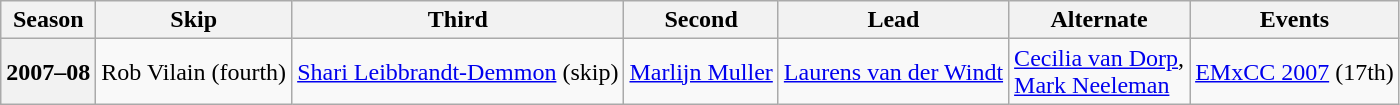<table class="wikitable">
<tr>
<th scope="col">Season</th>
<th scope="col">Skip</th>
<th scope="col">Third</th>
<th scope="col">Second</th>
<th scope="col">Lead</th>
<th scope="col">Alternate</th>
<th scope="col">Events</th>
</tr>
<tr>
<th scope="row">2007–08</th>
<td>Rob Vilain (fourth)</td>
<td><a href='#'>Shari Leibbrandt-Demmon</a> (skip)</td>
<td><a href='#'>Marlijn Muller</a></td>
<td><a href='#'>Laurens van der Windt</a></td>
<td><a href='#'>Cecilia van Dorp</a>,<br><a href='#'>Mark Neeleman</a></td>
<td><a href='#'>EMxCC 2007</a> (17th)</td>
</tr>
</table>
